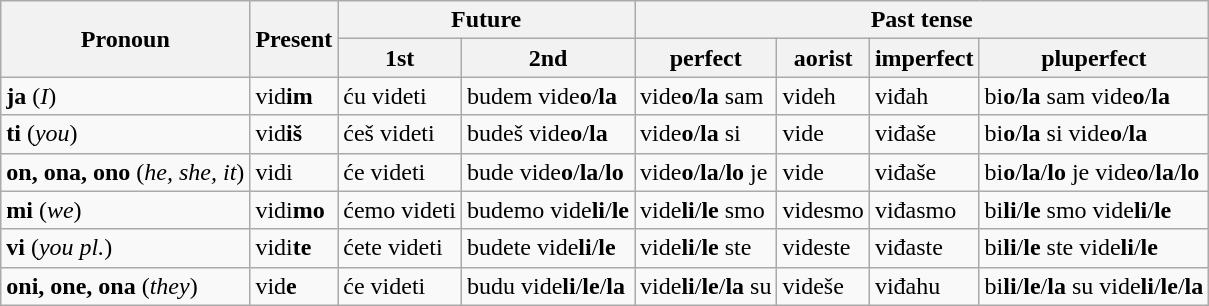<table class="wikitable">
<tr>
<th rowspan="2">Pronoun</th>
<th rowspan="2">Present</th>
<th colspan="2">Future</th>
<th colspan="4">Past tense</th>
</tr>
<tr>
<th>1st</th>
<th>2nd</th>
<th>perfect</th>
<th>aorist</th>
<th>imperfect</th>
<th>pluperfect</th>
</tr>
<tr>
<td><strong>ja</strong> (<em>I</em>)</td>
<td>vid<strong>im</strong></td>
<td>ću videti</td>
<td>budem vide<strong>o</strong>/<strong>la</strong></td>
<td>vide<strong>o</strong>/<strong>la</strong> sam</td>
<td>videh</td>
<td>viđah</td>
<td>bi<strong>o</strong>/<strong>la</strong> sam vide<strong>o</strong>/<strong>la</strong></td>
</tr>
<tr>
<td><strong>ti</strong> (<em>you</em>)</td>
<td>vid<strong>iš</strong></td>
<td>ćeš videti</td>
<td>budeš vide<strong>o</strong>/<strong>la</strong></td>
<td>vide<strong>o</strong>/<strong>la</strong> si</td>
<td>vide</td>
<td>viđaše</td>
<td>bi<strong>o</strong>/<strong>la</strong> si vide<strong>o</strong>/<strong>la</strong></td>
</tr>
<tr>
<td><strong>on, ona, ono</strong> (<em>he, she, it</em>)</td>
<td>vidi</td>
<td>će videti</td>
<td>bude vide<strong>o</strong>/<strong>la</strong>/<strong>lo</strong></td>
<td>vide<strong>o</strong>/<strong>la</strong>/<strong>lo</strong> je</td>
<td>vide</td>
<td>viđaše</td>
<td>bi<strong>o</strong>/<strong>la</strong>/<strong>lo</strong> je vide<strong>o</strong>/<strong>la</strong>/<strong>lo</strong></td>
</tr>
<tr>
<td><strong>mi</strong> (<em>we</em>)</td>
<td>vidi<strong>mo</strong></td>
<td>ćemo videti</td>
<td>budemo vide<strong>li</strong>/<strong>le</strong></td>
<td>vide<strong>li</strong>/<strong>le</strong> smo</td>
<td>videsmo</td>
<td>viđasmo</td>
<td>bi<strong>li</strong>/<strong>le</strong> smo vide<strong>li</strong>/<strong>le</strong></td>
</tr>
<tr>
<td><strong>vi</strong> (<em>you pl.</em>)</td>
<td>vidi<strong>te</strong></td>
<td>ćete videti</td>
<td>budete vide<strong>li</strong>/<strong>le</strong></td>
<td>vide<strong>li</strong>/<strong>le</strong> ste</td>
<td>videste</td>
<td>viđaste</td>
<td>bi<strong>li</strong>/<strong>le</strong> ste vide<strong>li</strong>/<strong>le</strong></td>
</tr>
<tr>
<td><strong>oni, one, ona</strong> (<em>they</em>)</td>
<td>vid<strong>e</strong></td>
<td>će videti</td>
<td>budu vide<strong>li</strong>/<strong>le</strong>/<strong>la</strong></td>
<td>vide<strong>li</strong>/<strong>le</strong>/<strong>la</strong> su</td>
<td>videše</td>
<td>viđahu</td>
<td>bi<strong>li</strong>/<strong>le</strong>/<strong>la</strong> su vide<strong>li</strong>/<strong>le</strong>/<strong>la</strong></td>
</tr>
</table>
